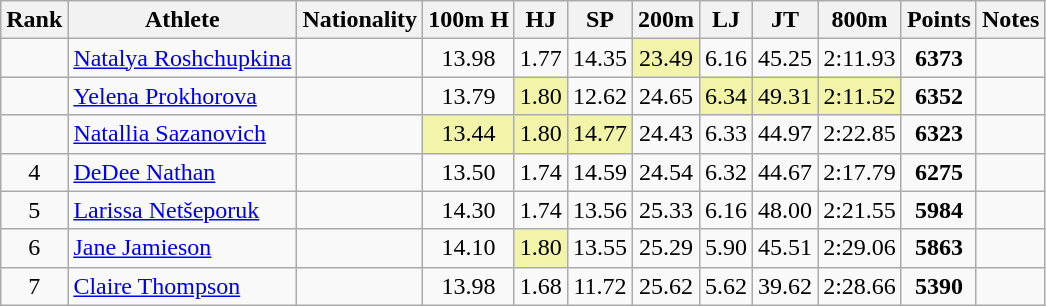<table class="wikitable sortable" style=" text-align:center;">
<tr>
<th>Rank</th>
<th>Athlete</th>
<th>Nationality</th>
<th>100m H</th>
<th>HJ</th>
<th>SP</th>
<th>200m</th>
<th>LJ</th>
<th>JT</th>
<th>800m</th>
<th>Points</th>
<th>Notes</th>
</tr>
<tr>
<td></td>
<td align=left><a href='#'>Natalya Roshchupkina</a></td>
<td align=left></td>
<td>13.98</td>
<td>1.77</td>
<td>14.35</td>
<td bgcolor=#F2F5A9>23.49</td>
<td>6.16</td>
<td>45.25</td>
<td>2:11.93</td>
<td><strong>6373</strong></td>
<td></td>
</tr>
<tr>
<td></td>
<td align=left><a href='#'>Yelena Prokhorova</a></td>
<td align=left></td>
<td>13.79</td>
<td bgcolor=#F2F5A9>1.80</td>
<td>12.62</td>
<td>24.65</td>
<td bgcolor=#F2F5A9>6.34</td>
<td bgcolor=#F2F5A9>49.31</td>
<td bgcolor=#F2F5A9>2:11.52</td>
<td><strong>6352</strong></td>
<td></td>
</tr>
<tr>
<td></td>
<td align=left><a href='#'>Natallia Sazanovich</a></td>
<td align=left></td>
<td bgcolor=#F2F5A9>13.44</td>
<td bgcolor=#F2F5A9>1.80</td>
<td bgcolor=#F2F5A9>14.77</td>
<td>24.43</td>
<td>6.33</td>
<td>44.97</td>
<td>2:22.85</td>
<td><strong>6323</strong></td>
<td></td>
</tr>
<tr>
<td>4</td>
<td align=left><a href='#'>DeDee Nathan</a></td>
<td align=left></td>
<td>13.50</td>
<td>1.74</td>
<td>14.59</td>
<td>24.54</td>
<td>6.32</td>
<td>44.67</td>
<td>2:17.79</td>
<td><strong>6275</strong></td>
<td></td>
</tr>
<tr>
<td>5</td>
<td align=left><a href='#'>Larissa Netšeporuk</a></td>
<td align=left></td>
<td>14.30</td>
<td>1.74</td>
<td>13.56</td>
<td>25.33</td>
<td>6.16</td>
<td>48.00</td>
<td>2:21.55</td>
<td><strong>5984</strong></td>
<td></td>
</tr>
<tr>
<td>6</td>
<td align=left><a href='#'>Jane Jamieson</a></td>
<td align=left></td>
<td>14.10</td>
<td bgcolor=#F2F5A9>1.80</td>
<td>13.55</td>
<td>25.29</td>
<td>5.90</td>
<td>45.51</td>
<td>2:29.06</td>
<td><strong>5863</strong></td>
<td></td>
</tr>
<tr>
<td>7</td>
<td align=left><a href='#'>Claire Thompson</a></td>
<td align=left></td>
<td>13.98</td>
<td>1.68</td>
<td>11.72</td>
<td>25.62</td>
<td>5.62</td>
<td>39.62</td>
<td>2:28.66</td>
<td><strong>5390</strong></td>
<td></td>
</tr>
</table>
